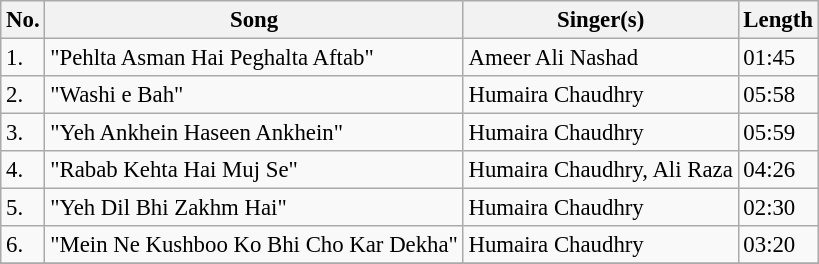<table class="wikitable" style="font-size:95%;">
<tr>
<th>No.</th>
<th>Song</th>
<th>Singer(s)</th>
<th>Length</th>
</tr>
<tr>
<td>1.</td>
<td>"Pehlta Asman Hai Peghalta Aftab"</td>
<td>Ameer Ali Nashad</td>
<td>01:45</td>
</tr>
<tr>
<td>2.</td>
<td>"Washi e Bah"</td>
<td>Humaira Chaudhry</td>
<td>05:58</td>
</tr>
<tr>
<td>3.</td>
<td>"Yeh Ankhein Haseen Ankhein"</td>
<td>Humaira Chaudhry</td>
<td>05:59</td>
</tr>
<tr>
<td>4.</td>
<td>"Rabab Kehta Hai Muj Se"</td>
<td>Humaira Chaudhry, Ali Raza</td>
<td>04:26</td>
</tr>
<tr>
<td>5.</td>
<td>"Yeh Dil Bhi Zakhm Hai"</td>
<td>Humaira Chaudhry</td>
<td>02:30</td>
</tr>
<tr>
<td>6.</td>
<td>"Mein Ne Kushboo Ko Bhi Cho Kar Dekha"</td>
<td>Humaira Chaudhry</td>
<td>03:20</td>
</tr>
<tr>
</tr>
</table>
